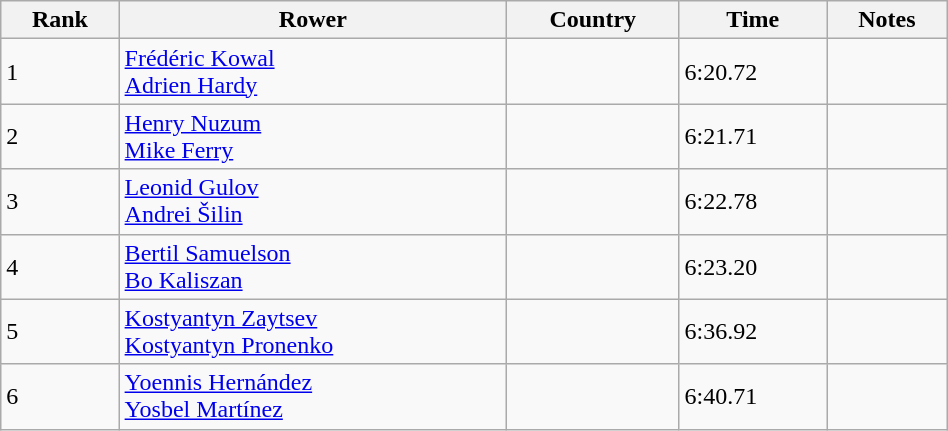<table class="wikitable sortable" width=50%>
<tr>
<th>Rank</th>
<th>Rower</th>
<th>Country</th>
<th>Time</th>
<th>Notes</th>
</tr>
<tr>
<td>1</td>
<td><a href='#'>Frédéric Kowal</a><br><a href='#'>Adrien Hardy</a></td>
<td></td>
<td>6:20.72</td>
<td></td>
</tr>
<tr>
<td>2</td>
<td><a href='#'>Henry Nuzum</a> <br> <a href='#'>Mike Ferry</a></td>
<td></td>
<td>6:21.71</td>
<td></td>
</tr>
<tr>
<td>3</td>
<td><a href='#'>Leonid Gulov</a> <br> <a href='#'>Andrei Šilin</a></td>
<td></td>
<td>6:22.78</td>
<td></td>
</tr>
<tr>
<td>4</td>
<td><a href='#'>Bertil Samuelson</a> <br> <a href='#'>Bo Kaliszan</a></td>
<td></td>
<td>6:23.20</td>
<td></td>
</tr>
<tr>
<td>5</td>
<td><a href='#'>Kostyantyn Zaytsev</a> <br><a href='#'>Kostyantyn Pronenko</a></td>
<td></td>
<td>6:36.92</td>
<td></td>
</tr>
<tr>
<td>6</td>
<td><a href='#'>Yoennis Hernández</a> <br><a href='#'>Yosbel Martínez</a></td>
<td></td>
<td>6:40.71</td>
<td></td>
</tr>
</table>
